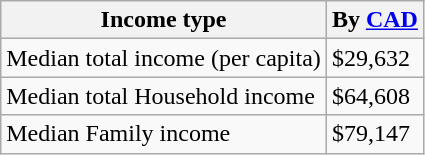<table class="wikitable">
<tr>
<th>Income type</th>
<th>By <a href='#'>CAD</a></th>
</tr>
<tr>
<td>Median total income (per capita)</td>
<td>$29,632</td>
</tr>
<tr>
<td>Median total Household income</td>
<td>$64,608</td>
</tr>
<tr>
<td>Median Family income</td>
<td>$79,147</td>
</tr>
</table>
